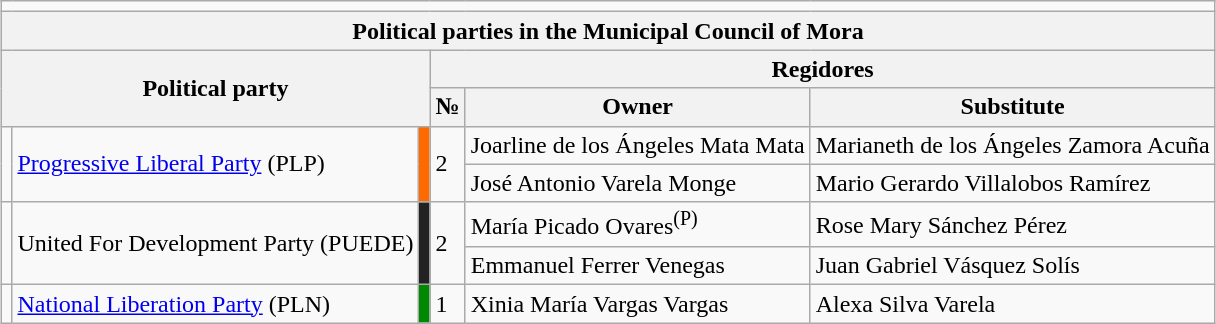<table class="wikitable" border="1" style="margin:auto;">
<tr>
<td colspan="6"></td>
</tr>
<tr>
<th colspan="6">Political parties in the Municipal Council of Mora</th>
</tr>
<tr ---->
<th colspan="3" rowspan="2">Political party</th>
<th colspan="3">Regidores</th>
</tr>
<tr>
<th>№</th>
<th>Owner</th>
<th>Substitute</th>
</tr>
<tr>
<td rowspan="2"></td>
<td rowspan="2"><a href='#'>Progressive Liberal Party</a> (PLP)</td>
<td rowspan="2" bgcolor="#FE6900"></td>
<td rowspan="2">2</td>
<td>Joarline de los Ángeles Mata Mata</td>
<td>Marianeth de los Ángeles Zamora Acuña</td>
</tr>
<tr>
<td>José Antonio Varela Monge</td>
<td>Mario Gerardo Villalobos Ramírez</td>
</tr>
<tr>
<td rowspan="2"></td>
<td rowspan="2">United For Development Party (PUEDE)</td>
<td rowspan="2" bgcolor="#222222"></td>
<td rowspan="2">2</td>
<td>María Picado Ovares<sup>(P)</sup></td>
<td>Rose Mary Sánchez Pérez</td>
</tr>
<tr>
<td>Emmanuel Ferrer Venegas</td>
<td>Juan Gabriel Vásquez Solís</td>
</tr>
<tr>
<td></td>
<td><a href='#'>National Liberation Party</a> (PLN)</td>
<td bgcolor="#008800"></td>
<td>1</td>
<td>Xinia María Vargas Vargas</td>
<td>Alexa Silva Varela</td>
</tr>
</table>
